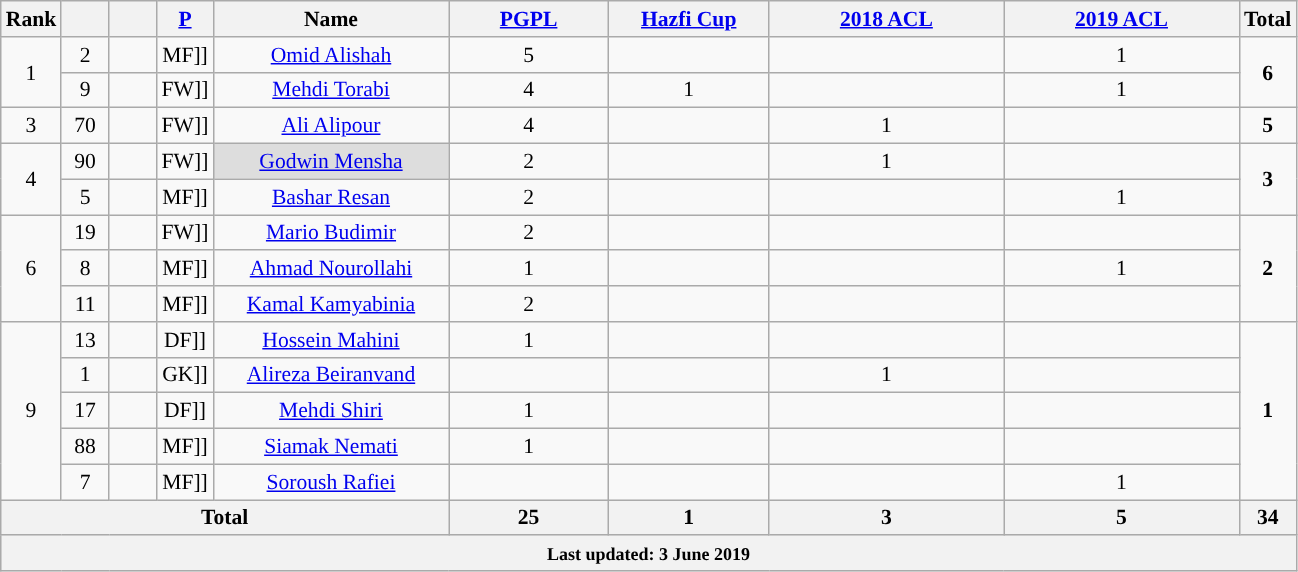<table class="wikitable" style="text-align:center; font-size:90%">
<tr>
<th width=25>Rank</th>
<th width=25></th>
<th width=25></th>
<th width=25><a href='#'>P</a></th>
<th width=150>Name</th>
<th width=100><a href='#'>PGPL</a></th>
<th width=100><a href='#'>Hazfi Cup</a></th>
<th width=150><a href='#'>2018 ACL</a></th>
<th width=150><a href='#'>2019 ACL</a></th>
<th>Total</th>
</tr>
<tr>
<td rowspan=2>1</td>
<td>2</td>
<td></td>
<td [[>MF]]</td>
<td><a href='#'>Omid Alishah</a></td>
<td>5</td>
<td></td>
<td></td>
<td>1</td>
<td rowspan=2><strong>6</strong></td>
</tr>
<tr>
<td>9</td>
<td></td>
<td [[>FW]]</td>
<td><a href='#'>Mehdi Torabi</a></td>
<td>4</td>
<td>1</td>
<td></td>
<td>1</td>
</tr>
<tr>
<td>3</td>
<td>70</td>
<td></td>
<td [[>FW]]</td>
<td><a href='#'>Ali Alipour</a></td>
<td>4</td>
<td></td>
<td>1</td>
<td></td>
<td><strong>5</strong></td>
</tr>
<tr>
<td rowspan=2>4</td>
<td>90</td>
<td></td>
<td [[>FW]]</td>
<td style="background:#DDDDDD"><a href='#'>Godwin Mensha</a></td>
<td>2</td>
<td></td>
<td>1</td>
<td></td>
<td rowspan=2><strong>3</strong></td>
</tr>
<tr>
<td>5</td>
<td></td>
<td [[>MF]]</td>
<td><a href='#'>Bashar Resan</a></td>
<td>2</td>
<td></td>
<td></td>
<td>1</td>
</tr>
<tr>
<td rowspan=3>6</td>
<td>19</td>
<td></td>
<td [[>FW]]</td>
<td><a href='#'>Mario Budimir</a></td>
<td>2</td>
<td></td>
<td></td>
<td></td>
<td rowspan=3><strong>2</strong></td>
</tr>
<tr>
<td>8</td>
<td></td>
<td [[>MF]]</td>
<td><a href='#'>Ahmad Nourollahi</a></td>
<td>1</td>
<td></td>
<td></td>
<td>1</td>
</tr>
<tr>
<td>11</td>
<td></td>
<td [[>MF]]</td>
<td><a href='#'>Kamal Kamyabinia</a></td>
<td>2</td>
<td></td>
<td></td>
<td></td>
</tr>
<tr>
<td rowspan=5>9</td>
<td>13</td>
<td></td>
<td [[>DF]]</td>
<td><a href='#'>Hossein Mahini</a></td>
<td>1</td>
<td></td>
<td></td>
<td></td>
<td rowspan=5><strong>1</strong></td>
</tr>
<tr>
<td>1</td>
<td></td>
<td [[>GK]]</td>
<td><a href='#'>Alireza Beiranvand</a></td>
<td></td>
<td></td>
<td>1</td>
</tr>
<tr>
<td>17</td>
<td></td>
<td [[>DF]]</td>
<td><a href='#'>Mehdi Shiri</a></td>
<td>1</td>
<td></td>
<td></td>
<td></td>
</tr>
<tr>
<td>88</td>
<td></td>
<td [[>MF]]</td>
<td><a href='#'>Siamak Nemati</a></td>
<td>1</td>
<td></td>
<td></td>
<td></td>
</tr>
<tr>
<td>7</td>
<td></td>
<td [[>MF]]</td>
<td><a href='#'>Soroush Rafiei</a></td>
<td></td>
<td></td>
<td></td>
<td>1</td>
</tr>
<tr>
<th colspan=5>Total</th>
<th><strong>25</strong></th>
<th><strong>1</strong></th>
<th><strong>3</strong></th>
<th><strong>5</strong></th>
<th><strong>34</strong></th>
</tr>
<tr align=left style="background:#DCDCDC">
<th colspan="10"><small>Last updated: 3 June 2019</small></th>
</tr>
</table>
